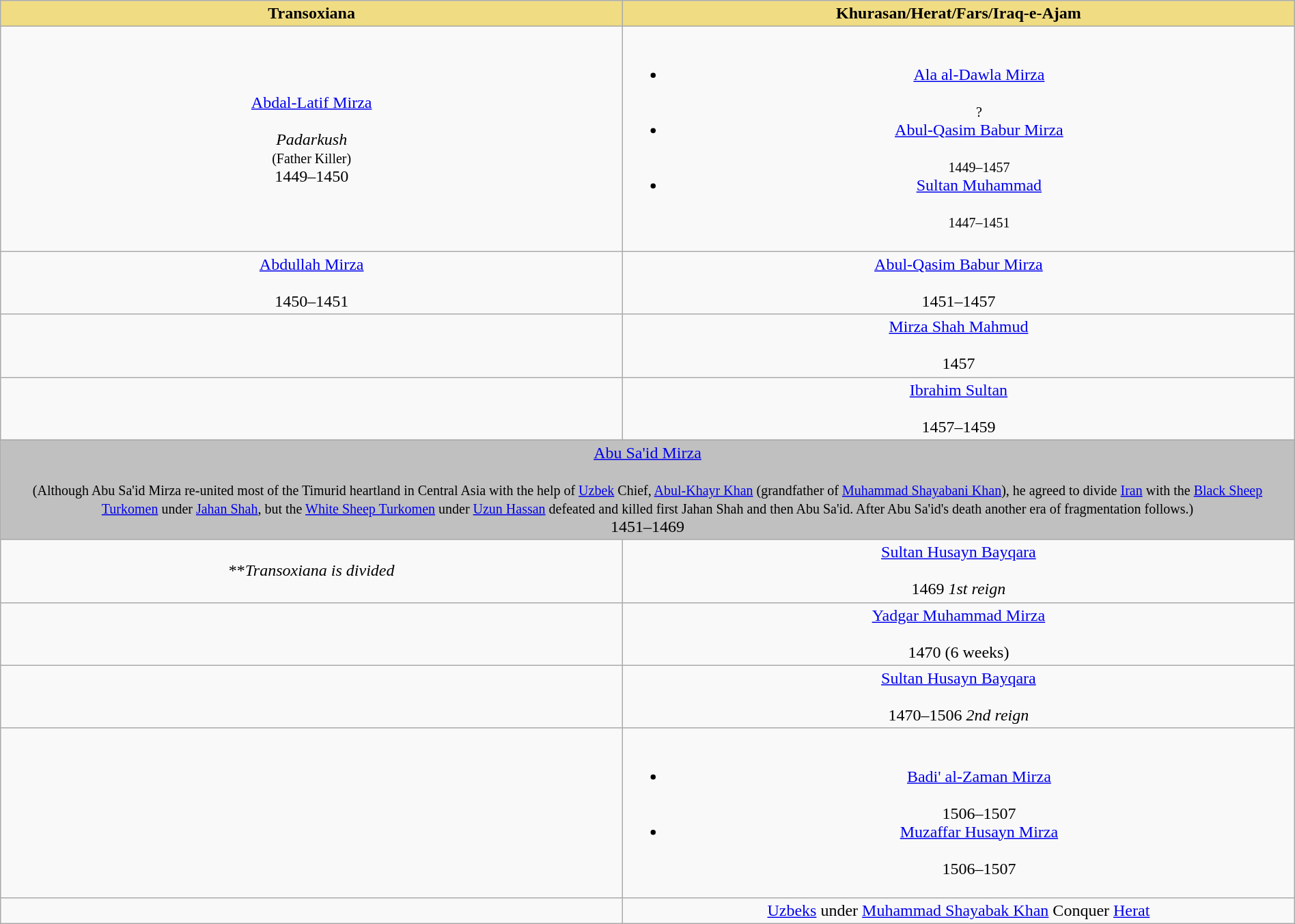<table style="width:100%;" class="wikitable">
<tr>
<th style="background:#f0dc82; width:25%;">Transoxiana</th>
<th style="background:#f0dc82; width:27%;">Khurasan/Herat/Fars/Iraq-e-Ajam</th>
</tr>
<tr>
<td style="text-align:center;"><a href='#'>Abdal-Latif Mirza</a> <br> <small> </small><br><em>Padarkush</em> <br><small>(Father Killer)</small> <br>1449–1450</td>
<td style="text-align:center;"><br><ul><li><a href='#'>Ala al-Dawla Mirza</a> <br><small></small><br><small>?</small></li><li><a href='#'>Abul-Qasim Babur Mirza</a><br><small> </small> <br><small>1449–1457</small></li><li><a href='#'>Sultan Muhammad</a> <br><small></small> <br><small>1447–1451</small></li></ul></td>
</tr>
<tr>
<td style="text-align:center;"><a href='#'>Abdullah Mirza</a> <br> <small></small> <br>1450–1451</td>
<td style="text-align:center;"><a href='#'>Abul-Qasim Babur Mirza</a><br><small></small> <br>1451–1457</td>
</tr>
<tr>
<td style="text-align:center;"></td>
<td style="text-align:center;"><a href='#'>Mirza Shah Mahmud</a><br> <small></small> <br>1457</td>
</tr>
<tr>
<td style="text-align:center;"></td>
<td style="text-align:center;"><a href='#'>Ibrahim Sultan</a><br> <small></small> <br>1457–1459</td>
</tr>
<tr style="background:silver;">
<td colspan="5" style="text-align:center;"><a href='#'>Abu Sa'id Mirza</a> <br> <small> </small><br> <small>(Although Abu Sa'id Mirza re-united most of the Timurid heartland in Central Asia with the help of <a href='#'>Uzbek</a> Chief, <a href='#'>Abul-Khayr Khan</a> (grandfather of <a href='#'>Muhammad Shayabani Khan</a>), he agreed to divide <a href='#'>Iran</a> with the <a href='#'>Black Sheep Turkomen</a> under <a href='#'>Jahan Shah</a>, but the <a href='#'>White Sheep Turkomen</a> under <a href='#'>Uzun Hassan</a> defeated and killed first Jahan Shah and then Abu Sa'id. After Abu Sa'id's death another era of fragmentation follows.)</small> <br>1451–1469</td>
</tr>
<tr>
<td style="text-align:center;">**<em>Transoxiana is divided</em></td>
<td style="text-align:center;"><a href='#'>Sultan Husayn Bayqara</a><br> <small></small><br>1469 <em>1st reign</em></td>
</tr>
<tr>
<td style="text-align:center;"></td>
<td style="text-align:center;"><a href='#'>Yadgar Muhammad Mirza</a><br> <small></small> <br>1470 (6 weeks)</td>
</tr>
<tr>
<td style="text-align:center;"></td>
<td style="text-align:center;"><a href='#'>Sultan Husayn Bayqara</a><br> <small></small><br>1470–1506 <em>2nd reign</em></td>
</tr>
<tr>
<td style="text-align:center;"></td>
<td style="text-align:center;"><br><ul><li><a href='#'>Badi' al-Zaman Mirza</a><br> <small> </small><br>1506–1507</li><li><a href='#'>Muzaffar Husayn Mirza</a><br> <small> </small><br>1506–1507</li></ul></td>
</tr>
<tr>
<td style="text-align:center;"></td>
<td colspan="2" style="text-align:center;"><a href='#'>Uzbeks</a> under <a href='#'>Muhammad Shayabak Khan</a> Conquer <a href='#'>Herat</a></td>
</tr>
</table>
